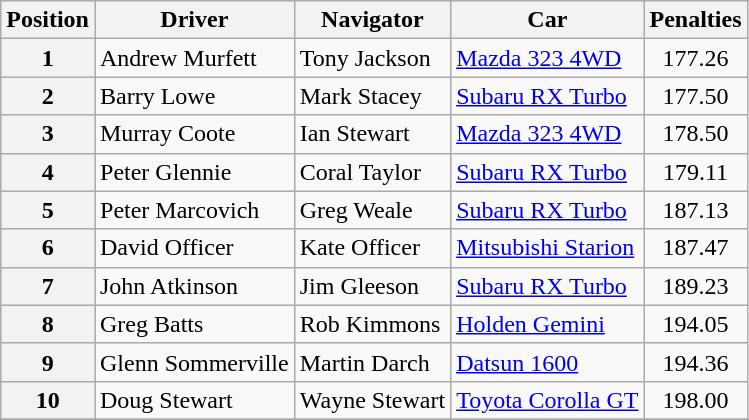<table class="wikitable" border="1">
<tr>
<th>Position</th>
<th>Driver</th>
<th>Navigator</th>
<th>Car</th>
<th>Penalties</th>
</tr>
<tr>
<th>1</th>
<td>Andrew Murfett</td>
<td>Tony Jackson</td>
<td><a href='#'>Mazda 323 4WD</a></td>
<td align="center">177.26</td>
</tr>
<tr>
<th>2</th>
<td>Barry Lowe</td>
<td>Mark Stacey</td>
<td><a href='#'>Subaru RX Turbo</a></td>
<td align="center">177.50</td>
</tr>
<tr>
<th>3</th>
<td>Murray Coote</td>
<td>Ian Stewart</td>
<td><a href='#'>Mazda 323 4WD</a></td>
<td align="center">178.50</td>
</tr>
<tr>
<th>4</th>
<td>Peter Glennie</td>
<td>Coral Taylor</td>
<td><a href='#'>Subaru RX Turbo</a></td>
<td align="center">179.11</td>
</tr>
<tr>
<th>5</th>
<td>Peter Marcovich</td>
<td>Greg Weale</td>
<td><a href='#'>Subaru RX Turbo</a></td>
<td align="center">187.13</td>
</tr>
<tr>
<th>6</th>
<td>David Officer</td>
<td>Kate Officer</td>
<td><a href='#'>Mitsubishi Starion</a></td>
<td align="center">187.47</td>
</tr>
<tr>
<th>7</th>
<td>John Atkinson</td>
<td>Jim Gleeson</td>
<td><a href='#'>Subaru RX Turbo</a></td>
<td align="center">189.23</td>
</tr>
<tr>
<th>8</th>
<td>Greg Batts</td>
<td>Rob Kimmons</td>
<td><a href='#'>Holden Gemini</a></td>
<td align="center">194.05</td>
</tr>
<tr>
<th>9</th>
<td>Glenn Sommerville</td>
<td>Martin Darch</td>
<td><a href='#'>Datsun 1600</a></td>
<td align="center">194.36</td>
</tr>
<tr>
<th>10</th>
<td>Doug Stewart</td>
<td>Wayne Stewart</td>
<td><a href='#'>Toyota Corolla GT</a></td>
<td align="center">198.00</td>
</tr>
<tr>
</tr>
</table>
